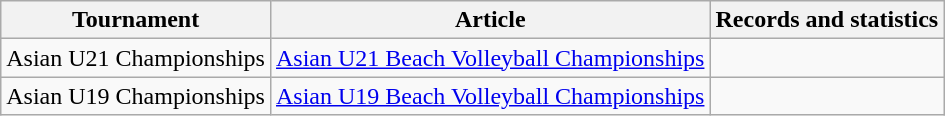<table class="wikitable">
<tr>
<th>Tournament</th>
<th>Article</th>
<th>Records and statistics</th>
</tr>
<tr>
<td>Asian U21 Championships</td>
<td><a href='#'>Asian U21 Beach Volleyball Championships</a></td>
<td></td>
</tr>
<tr>
<td>Asian U19 Championships</td>
<td><a href='#'>Asian U19 Beach Volleyball Championships</a></td>
<td></td>
</tr>
</table>
